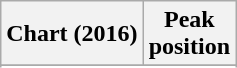<table class="wikitable sortable plainrowheaders" style="text-align:center">
<tr>
<th scope="col">Chart (2016)</th>
<th scope="col">Peak<br> position</th>
</tr>
<tr>
</tr>
<tr>
</tr>
</table>
